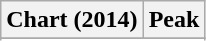<table class="wikitable sortable">
<tr>
<th>Chart (2014)</th>
<th>Peak</th>
</tr>
<tr>
</tr>
<tr>
</tr>
<tr>
</tr>
<tr>
</tr>
<tr>
</tr>
<tr>
</tr>
<tr>
</tr>
<tr>
</tr>
<tr>
</tr>
<tr>
</tr>
<tr>
</tr>
<tr>
</tr>
</table>
